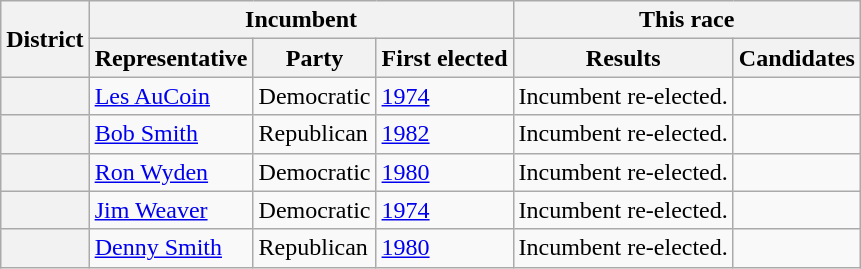<table class=wikitable>
<tr>
<th rowspan=2>District</th>
<th colspan=3>Incumbent</th>
<th colspan=2>This race</th>
</tr>
<tr>
<th>Representative</th>
<th>Party</th>
<th>First elected</th>
<th>Results</th>
<th>Candidates</th>
</tr>
<tr>
<th></th>
<td><a href='#'>Les AuCoin</a></td>
<td>Democratic</td>
<td><a href='#'>1974</a></td>
<td>Incumbent re-elected.</td>
<td nowrap></td>
</tr>
<tr>
<th></th>
<td><a href='#'>Bob Smith</a></td>
<td>Republican</td>
<td><a href='#'>1982</a></td>
<td>Incumbent re-elected.</td>
<td nowrap></td>
</tr>
<tr>
<th></th>
<td><a href='#'>Ron Wyden</a></td>
<td>Democratic</td>
<td><a href='#'>1980</a></td>
<td>Incumbent re-elected.</td>
<td nowrap></td>
</tr>
<tr>
<th></th>
<td><a href='#'>Jim Weaver</a></td>
<td>Democratic</td>
<td><a href='#'>1974</a></td>
<td>Incumbent re-elected.</td>
<td nowrap></td>
</tr>
<tr>
<th></th>
<td><a href='#'>Denny Smith</a></td>
<td>Republican</td>
<td><a href='#'>1980</a></td>
<td>Incumbent re-elected.</td>
<td nowrap></td>
</tr>
</table>
